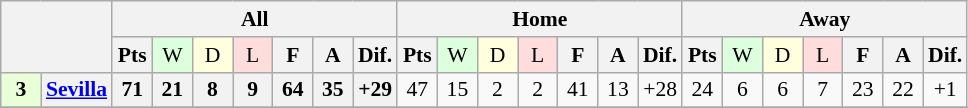<table class="wikitable" style="font-size: 90%">
<tr>
<th rowspan="2" colspan="2"></th>
<th colspan="7">All</th>
<th colspan="7">Home</th>
<th colspan="7">Away</th>
</tr>
<tr>
<th width="20">Pts</th>
<td bgcolor="#ddffdd" align="center" width="20">W</td>
<td bgcolor="#ffffdd" align="center" width="20">D</td>
<td bgcolor="#ffdddd" align="center" width="20">L</td>
<th width="20">F</th>
<th width="20">A</th>
<th width="20">Dif.</th>
<th width="20">Pts</th>
<td bgcolor="#ddffdd" align="center" width="20">W</td>
<td bgcolor="#ffffdd" align="center" width="20">D</td>
<td bgcolor="#ffdddd" align="center" width="20">L</td>
<th width="20">F</th>
<th width="20">A</th>
<th width="20">Dif.</th>
<th width="20">Pts</th>
<td bgcolor="#ddffdd" align="center" width="20">W</td>
<td bgcolor="#ffffdd" align="center" width="20">D</td>
<td bgcolor="#ffdddd" align="center" width="20">L</td>
<th width="20">F</th>
<th width="20">A</th>
<th width="20">Dif.</th>
</tr>
<tr>
<td width="20" align="center" bgcolor="#E8FFD8"><strong>3</strong></td>
<th><a href='#'>Sevilla</a></th>
<th>71</th>
<th>21</th>
<th>8</th>
<th>9</th>
<th>64</th>
<th>35</th>
<th>+29</th>
<td align="center">47</td>
<td align="center">15</td>
<td align="center">2</td>
<td align="center">2</td>
<td align="center">41</td>
<td align="center">13</td>
<td align="center">+28</td>
<td align="center">24</td>
<td align="center">6</td>
<td align="center">6</td>
<td align="center">7</td>
<td align="center">23</td>
<td align="center">22</td>
<td align="center">+1</td>
</tr>
<tr>
</tr>
</table>
